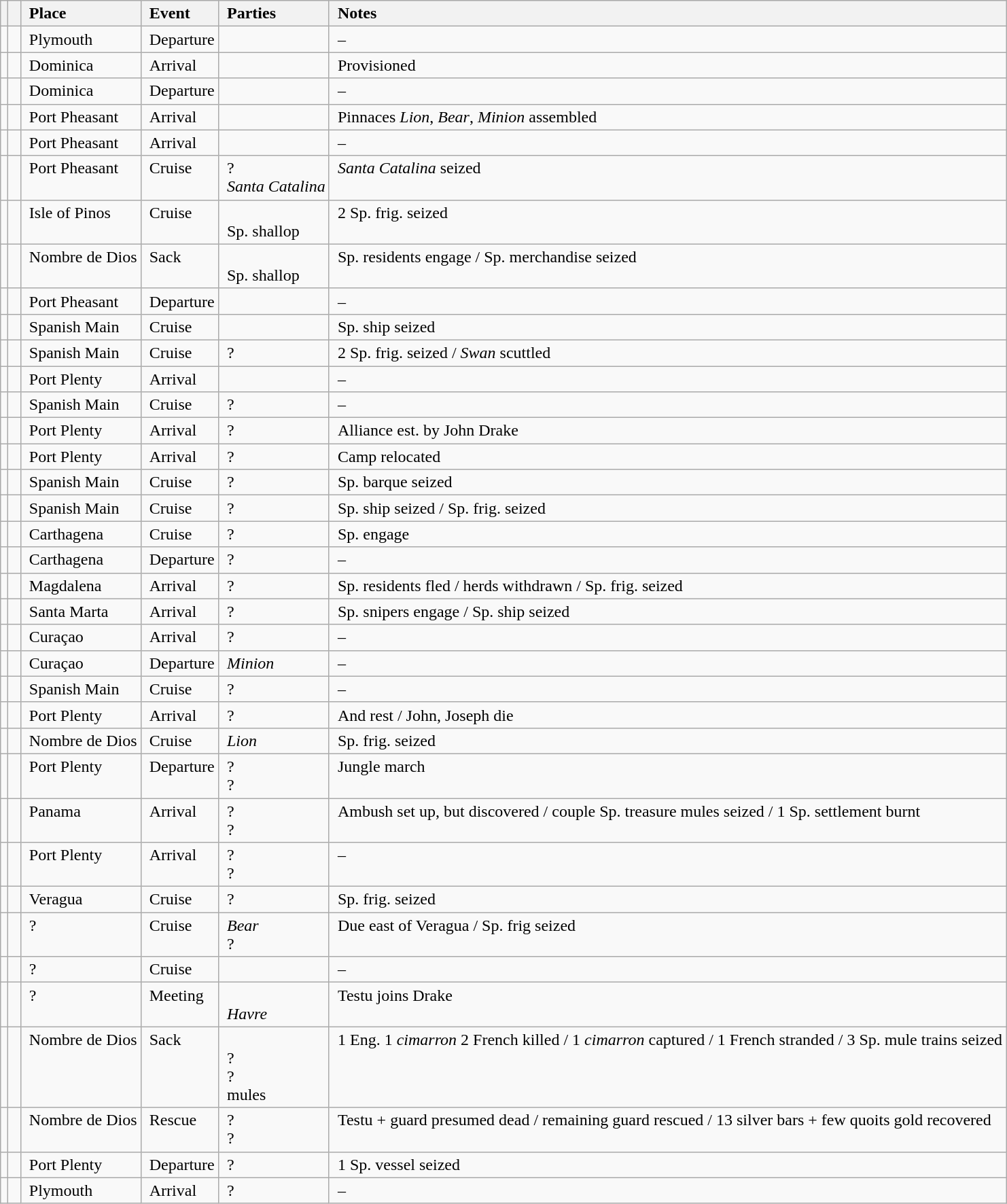<table class="wikitable sortable static-row-numbers">
<tr>
<th style="text-align:right;"></th>
<th style="text-align:right;padding-left:.5em;"></th>
<th style="text-align:left;padding-left:.5em;"class=unsortable>Place</th>
<th style="text-align:left;padding-left:.5em;"class=unsortable>Event</th>
<th style="text-align:left;padding-left:.5em;"class=unsortable>Parties</th>
<th style="text-align:left;padding-left:.5em;"class=unsortable>Notes</th>
</tr>
<tr>
<td style="text-align:right;vertical-align:top;"></td>
<td style="text-align:right;vertical-align:top;padding-left:.5em;"></td>
<td style="vertical-align:top;padding-left:.5em;">Plymouth</td>
<td style="padding-left:.5em;vertical-align:top;">Departure</td>
<td style="padding-left:.5em;vertical-align:top;"> </td>
<td style="padding-left:.5em;vertical-align:top;">–</td>
</tr>
<tr>
<td style="text-align:right;vertical-align:top;"></td>
<td style="text-align:right;vertical-align:top;padding-left:.5em;"></td>
<td style="vertical-align:top;padding-left:.5em;">Dominica</td>
<td style="padding-left:.5em;vertical-align:top;">Arrival</td>
<td style="padding-left:.5em;vertical-align:top;"> </td>
<td style="padding-left:.5em;vertical-align:top;">Provisioned</td>
</tr>
<tr>
<td style="text-align:right;vertical-align:top;"></td>
<td style="text-align:right;vertical-align:top;padding-left:.5em;"></td>
<td style="vertical-align:top;padding-left:.5em;">Dominica</td>
<td style="padding-left:.5em;vertical-align:top;">Departure</td>
<td style="padding-left:.5em;vertical-align:top;"> </td>
<td style="padding-left:.5em;vertical-align:top;">–</td>
</tr>
<tr>
<td style="text-align:right;vertical-align:top;"></td>
<td style="text-align:right;vertical-align:top;padding-left:.5em;"></td>
<td style="vertical-align:top;padding-left:.5em;">Port Pheasant</td>
<td style="padding-left:.5em;vertical-align:top;">Arrival</td>
<td style="padding-left:.5em;vertical-align:top;"> </td>
<td style="padding-left:.5em;vertical-align:top;">Pinnaces <em>Lion</em>, <em>Bear</em>, <em>Minion</em> assembled</td>
</tr>
<tr>
<td style="text-align:right;vertical-align:top;"></td>
<td style="text-align:right;vertical-align:top;padding-left:.5em;"></td>
<td style="vertical-align:top;padding-left:.5em;">Port Pheasant</td>
<td style="padding-left:.5em;vertical-align:top;">Arrival</td>
<td style="padding-left:.5em;vertical-align:top;"> </td>
<td style="padding-left:.5em;vertical-align:top;">–</td>
</tr>
<tr>
<td style="text-align:right;vertical-align:top;"></td>
<td style="text-align:right;vertical-align:top;padding-left:.5em;"></td>
<td style="vertical-align:top;padding-left:.5em;">Port Pheasant</td>
<td style="padding-left:.5em;vertical-align:top;">Cruise</td>
<td style="padding-left:.5em;vertical-align:top;">? <br><em>Santa Catalina</em> </td>
<td style="padding-left:.5em;vertical-align:top;"><em>Santa Catalina</em> seized </td>
</tr>
<tr>
<td style="text-align:right;vertical-align:top;"></td>
<td style="text-align:right;vertical-align:top;padding-left:.5em;"></td>
<td style="vertical-align:top;padding-left:.5em;">Isle of Pinos</td>
<td style="padding-left:.5em;vertical-align:top;">Cruise</td>
<td style="padding-left:.5em;vertical-align:top;"> <br>Sp. shallop </td>
<td style="padding-left:.5em;vertical-align:top;">2 Sp. frig. seized</td>
</tr>
<tr>
<td style="text-align:right;vertical-align:top;"></td>
<td style="text-align:right;vertical-align:top;padding-left:.5em;"></td>
<td style="vertical-align:top;padding-left:.5em;">Nombre de Dios</td>
<td style="padding-left:.5em;vertical-align:top;">Sack</td>
<td style="padding-left:.5em;vertical-align:top;"> <br>Sp. shallop </td>
<td style="padding-left:.5em;vertical-align:top;">Sp. residents engage  / Sp. merchandise seized</td>
</tr>
<tr>
<td style="text-align:right;vertical-align:top;"></td>
<td style="text-align:right;vertical-align:top;padding-left:.5em;"></td>
<td style="vertical-align:top;padding-left:.5em;">Port Pheasant</td>
<td style="padding-left:.5em;vertical-align:top;">Departure</td>
<td style="padding-left:.5em;vertical-align:top;"> </td>
<td style="padding-left:.5em;vertical-align:top;">–</td>
</tr>
<tr>
<td style="text-align:right;vertical-align:top;"></td>
<td style="text-align:right;vertical-align:top;padding-left:.5em;"></td>
<td style="vertical-align:top;padding-left:.5em;">Spanish Main</td>
<td style="padding-left:.5em;vertical-align:top;">Cruise</td>
<td style="padding-left:.5em;vertical-align:top;"> </td>
<td style="padding-left:.5em;vertical-align:top;">Sp. ship seized </td>
</tr>
<tr>
<td style="text-align:right;vertical-align:top;"></td>
<td style="text-align:right;vertical-align:top;padding-left:.5em;"></td>
<td style="vertical-align:top;padding-left:.5em;">Spanish Main</td>
<td style="padding-left:.5em;vertical-align:top;">Cruise</td>
<td style="padding-left:.5em;vertical-align:top;">? </td>
<td style="padding-left:.5em;vertical-align:top;">2 Sp. frig. seized  / <em>Swan</em> scuttled</td>
</tr>
<tr>
<td style="text-align:right;vertical-align:top;"></td>
<td style="text-align:right;vertical-align:top;padding-left:.5em;"></td>
<td style="vertical-align:top;padding-left:.5em;">Port Plenty</td>
<td style="padding-left:.5em;vertical-align:top;">Arrival</td>
<td style="padding-left:.5em;vertical-align:top;"> </td>
<td style="padding-left:.5em;vertical-align:top;">–</td>
</tr>
<tr>
<td style="text-align:right;vertical-align:top;"></td>
<td style="text-align:right;vertical-align:top;padding-left:.5em;"></td>
<td style="vertical-align:top;padding-left:.5em;">Spanish Main</td>
<td style="padding-left:.5em;vertical-align:top;">Cruise</td>
<td style="padding-left:.5em;vertical-align:top;">? </td>
<td style="padding-left:.5em;vertical-align:top;">–</td>
</tr>
<tr>
<td style="text-align:right;vertical-align:top;"></td>
<td style="text-align:right;vertical-align:top;padding-left:.5em;"></td>
<td style="vertical-align:top;padding-left:.5em;">Port Plenty</td>
<td style="padding-left:.5em;vertical-align:top;">Arrival</td>
<td style="padding-left:.5em;vertical-align:top;">? </td>
<td style="padding-left:.5em;vertical-align:top;">Alliance est. by John Drake</td>
</tr>
<tr>
<td style="text-align:right;vertical-align:top;"></td>
<td style="text-align:right;vertical-align:top;padding-left:.5em;"></td>
<td style="vertical-align:top;padding-left:.5em;">Port Plenty</td>
<td style="padding-left:.5em;vertical-align:top;">Arrival</td>
<td style="padding-left:.5em;vertical-align:top;">? </td>
<td style="padding-left:.5em;vertical-align:top;">Camp relocated</td>
</tr>
<tr>
<td style="text-align:right;vertical-align:top;"></td>
<td style="text-align:right;vertical-align:top;padding-left:.5em;"></td>
<td style="vertical-align:top;padding-left:.5em;">Spanish Main</td>
<td style="padding-left:.5em;vertical-align:top;">Cruise</td>
<td style="padding-left:.5em;vertical-align:top;">? </td>
<td style="padding-left:.5em;vertical-align:top;">Sp. barque seized </td>
</tr>
<tr>
<td style="text-align:right;vertical-align:top;"></td>
<td style="text-align:right;vertical-align:top;padding-left:.5em;"></td>
<td style="vertical-align:top;padding-left:.5em;">Spanish Main</td>
<td style="padding-left:.5em;vertical-align:top;">Cruise</td>
<td style="padding-left:.5em;vertical-align:top;">? </td>
<td style="padding-left:.5em;vertical-align:top;">Sp. ship seized  / Sp. frig. seized </td>
</tr>
<tr>
<td style="text-align:right;vertical-align:top;"></td>
<td style="text-align:right;vertical-align:top;padding-left:.5em;"></td>
<td style="vertical-align:top;padding-left:.5em;">Carthagena</td>
<td style="padding-left:.5em;vertical-align:top;">Cruise</td>
<td style="padding-left:.5em;vertical-align:top;">? <br> </td>
<td style="padding-left:.5em;vertical-align:top;">Sp. engage</td>
</tr>
<tr>
<td style="text-align:right;vertical-align:top;"></td>
<td style="text-align:right;vertical-align:top;padding-left:.5em;"></td>
<td style="vertical-align:top;padding-left:.5em;">Carthagena</td>
<td style="padding-left:.5em;vertical-align:top;">Departure</td>
<td style="padding-left:.5em;vertical-align:top;">? </td>
<td style="padding-left:.5em;vertical-align:top;">–</td>
</tr>
<tr>
<td style="text-align:right;vertical-align:top;"></td>
<td style="text-align:right;vertical-align:top;padding-left:.5em;"></td>
<td style="vertical-align:top;padding-left:.5em;">Magdalena</td>
<td style="padding-left:.5em;vertical-align:top;">Arrival</td>
<td style="padding-left:.5em;vertical-align:top;">? </td>
<td style="padding-left:.5em;vertical-align:top;">Sp. residents fled / herds withdrawn / Sp. frig. seized </td>
</tr>
<tr>
<td style="text-align:right;vertical-align:top;"></td>
<td style="text-align:right;vertical-align:top;padding-left:.5em;"></td>
<td style="vertical-align:top;padding-left:.5em;">Santa Marta</td>
<td style="padding-left:.5em;vertical-align:top;">Arrival</td>
<td style="padding-left:.5em;vertical-align:top;">? </td>
<td style="padding-left:.5em;vertical-align:top;">Sp. snipers engage / Sp. ship seized </td>
</tr>
<tr>
<td style="text-align:right;vertical-align:top;"></td>
<td style="text-align:right;vertical-align:top;padding-left:.5em;"></td>
<td style="vertical-align:top;padding-left:.5em;">Curaçao</td>
<td style="padding-left:.5em;vertical-align:top;">Arrival</td>
<td style="padding-left:.5em;vertical-align:top;">? </td>
<td style="padding-left:.5em;vertical-align:top;">–</td>
</tr>
<tr>
<td style="text-align:right;vertical-align:top;"></td>
<td style="text-align:right;vertical-align:top;padding-left:.5em;"></td>
<td style="vertical-align:top;padding-left:.5em;">Curaçao</td>
<td style="padding-left:.5em;vertical-align:top;">Departure</td>
<td style="padding-left:.5em;vertical-align:top;"><em>Minion</em> </td>
<td style="padding-left:.5em;vertical-align:top;">–</td>
</tr>
<tr>
<td style="text-align:right;vertical-align:top;"></td>
<td style="text-align:right;vertical-align:top;padding-left:.5em;"></td>
<td style="vertical-align:top;padding-left:.5em;">Spanish Main</td>
<td style="padding-left:.5em;vertical-align:top;">Cruise</td>
<td style="padding-left:.5em;vertical-align:top;">? </td>
<td style="padding-left:.5em;vertical-align:top;">–</td>
</tr>
<tr>
<td style="text-align:right;vertical-align:top;"></td>
<td style="text-align:right;vertical-align:top;padding-left:.5em;"></td>
<td style="vertical-align:top;padding-left:.5em;">Port Plenty</td>
<td style="padding-left:.5em;vertical-align:top;">Arrival</td>
<td style="padding-left:.5em;vertical-align:top;">? </td>
<td style="padding-left:.5em;vertical-align:top;">And rest / John, Joseph die</td>
</tr>
<tr>
<td style="text-align:right;vertical-align:top;"></td>
<td style="text-align:right;vertical-align:top;padding-left:.5em;"></td>
<td style="vertical-align:top;padding-left:.5em;">Nombre de Dios</td>
<td style="padding-left:.5em;vertical-align:top;">Cruise</td>
<td style="padding-left:.5em;vertical-align:top;"><em>Lion</em> </td>
<td style="padding-left:.5em;vertical-align:top;">Sp. frig. seized </td>
</tr>
<tr>
<td style="text-align:right;vertical-align:top;"></td>
<td style="text-align:right;vertical-align:top;padding-left:.5em;"></td>
<td style="vertical-align:top;padding-left:.5em;">Port Plenty</td>
<td style="padding-left:.5em;vertical-align:top;">Departure</td>
<td style="padding-left:.5em;vertical-align:top;">? <br>? </td>
<td style="padding-left:.5em;vertical-align:top;">Jungle march</td>
</tr>
<tr>
<td style="text-align:right;vertical-align:top;"></td>
<td style="text-align:right;vertical-align:top;padding-left:.5em;"></td>
<td style="vertical-align:top;padding-left:.5em;">Panama</td>
<td style="padding-left:.5em;vertical-align:top;">Arrival</td>
<td style="padding-left:.5em;vertical-align:top;">? <br>? </td>
<td style="padding-left:.5em;vertical-align:top;">Ambush set up, but discovered / couple Sp. treasure mules seized  / 1 Sp. settlement burnt</td>
</tr>
<tr>
<td style="text-align:right;vertical-align:top;"></td>
<td style="text-align:right;vertical-align:top;padding-left:.5em;"></td>
<td style="vertical-align:top;padding-left:.5em;">Port Plenty</td>
<td style="padding-left:.5em;vertical-align:top;">Arrival</td>
<td style="padding-left:.5em;vertical-align:top;">? <br>? </td>
<td style="padding-left:.5em;vertical-align:top;">–</td>
</tr>
<tr>
<td style="text-align:right;vertical-align:top;"></td>
<td style="text-align:right;vertical-align:top;padding-left:.5em;"></td>
<td style="vertical-align:top;padding-left:.5em;">Veragua</td>
<td style="padding-left:.5em;vertical-align:top;">Cruise</td>
<td style="padding-left:.5em;vertical-align:top;">? </td>
<td style="padding-left:.5em;vertical-align:top;">Sp. frig. seized </td>
</tr>
<tr>
<td style="text-align:right;vertical-align:top;"></td>
<td style="text-align:right;vertical-align:top;padding-left:.5em;"></td>
<td style="vertical-align:top;padding-left:.5em;">?</td>
<td style="padding-left:.5em;vertical-align:top;">Cruise</td>
<td style="padding-left:.5em;vertical-align:top;"><em>Bear</em> <br>? </td>
<td style="padding-left:.5em;vertical-align:top;">Due east of Veragua / Sp. frig seized </td>
</tr>
<tr>
<td style="text-align:right;vertical-align:top;"></td>
<td style="text-align:right;vertical-align:top;padding-left:.5em;"></td>
<td style="vertical-align:top;padding-left:.5em;">?</td>
<td style="padding-left:.5em;vertical-align:top;">Cruise</td>
<td style="padding-left:.5em;vertical-align:top;"> </td>
<td style="padding-left:.5em;vertical-align:top;">–</td>
</tr>
<tr>
<td style="text-align:right;vertical-align:top;"></td>
<td style="text-align:right;vertical-align:top;padding-left:.5em;"></td>
<td style="vertical-align:top;padding-left:.5em;">?</td>
<td style="padding-left:.5em;vertical-align:top;">Meeting</td>
<td style="padding-left:.5em;vertical-align:top;"> <br><em>Havre</em> </td>
<td style="padding-left:.5em;vertical-align:top;">Testu joins Drake</td>
</tr>
<tr>
<td style="text-align:right;vertical-align:top;"></td>
<td style="text-align:right;vertical-align:top;padding-left:.5em;"></td>
<td style="vertical-align:top;padding-left:.5em;">Nombre de Dios</td>
<td style="padding-left:.5em;vertical-align:top;">Sack</td>
<td style="padding-left:.5em;vertical-align:top;"> <br>? <br>? <br>mules </td>
<td style="padding-left:.5em;vertical-align:top;">1 Eng. 1 <em>cimarron</em> 2 French killed / 1 <em>cimarron</em> captured / 1 French stranded / 3 Sp. mule trains seized </td>
</tr>
<tr>
<td style="text-align:right;vertical-align:top;"></td>
<td style="text-align:right;vertical-align:top;padding-left:.5em;"></td>
<td style="vertical-align:top;padding-left:.5em;">Nombre de Dios</td>
<td style="padding-left:.5em;vertical-align:top;">Rescue</td>
<td style="padding-left:.5em;vertical-align:top;">? <br>? </td>
<td style="padding-left:.5em;vertical-align:top;">Testu + guard presumed dead / remaining guard rescued / 13 silver bars + few quoits gold recovered</td>
</tr>
<tr>
<td style="text-align:right;vertical-align:top;"></td>
<td style="text-align:right;vertical-align:top;padding-left:.5em;"></td>
<td style="vertical-align:top;padding-left:.5em;">Port Plenty</td>
<td style="padding-left:.5em;vertical-align:top;">Departure</td>
<td style="padding-left:.5em;vertical-align:top;">? </td>
<td style="padding-left:.5em;vertical-align:top;">1 Sp. vessel seized</td>
</tr>
<tr>
<td style="text-align:right;vertical-align:top;"></td>
<td style="text-align:right;vertical-align:top;padding-left:.5em;"></td>
<td style="vertical-align:top;padding-left:.5em;">Plymouth</td>
<td style="padding-left:.5em;vertical-align:top;">Arrival</td>
<td style="padding-left:.5em;vertical-align:top;">? </td>
<td style="padding-left:.5em;vertical-align:top;">–</td>
</tr>
</table>
